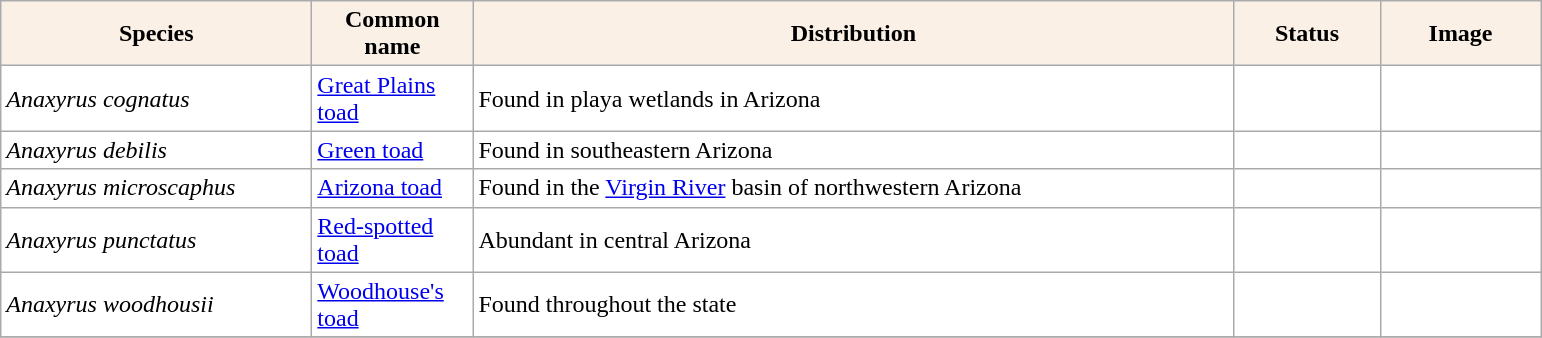<table class="sortable wikitable plainrowheaders" border="0" style="background:#ffffff" align="top" class="sortable wikitable">
<tr ->
<th scope="col" style="background-color:Linen; color:Black" width=200 px>Species</th>
<th scope="col" style="background-color:Linen; color:Black" width=100 px>Common name</th>
<th scope="col" style="background:Linen; color:Black" width=500 px>Distribution</th>
<th scope="col" style="background-color:Linen; color:Black" width=90 px>Status</th>
<th scope="col" style="background:Linen; color:Black" width=100 px>Image</th>
</tr>
<tr>
<td !scope="row" style="background:#ffffff"><em>Anaxyrus cognatus</em></td>
<td><a href='#'>Great Plains toad</a></td>
<td>Found in playa wetlands in Arizona</td>
<td></td>
<td></td>
</tr>
<tr>
<td !scope="row" style="background:#ffffff"><em>Anaxyrus debilis</em></td>
<td><a href='#'>Green toad</a></td>
<td>Found in southeastern Arizona</td>
<td></td>
<td></td>
</tr>
<tr>
<td !scope="row" style="background:#ffffff"><em>Anaxyrus microscaphus</em></td>
<td><a href='#'>Arizona toad</a></td>
<td>Found in the <a href='#'>Virgin River</a> basin of northwestern Arizona</td>
<td></td>
<td></td>
</tr>
<tr>
<td !scope="row" style="background:#ffffff"><em>Anaxyrus punctatus</em></td>
<td><a href='#'>Red-spotted toad</a></td>
<td>Abundant in central Arizona</td>
<td></td>
<td></td>
</tr>
<tr>
<td !scope="row" style="background:#ffffff"><em>Anaxyrus woodhousii</em></td>
<td><a href='#'>Woodhouse's toad</a></td>
<td>Found throughout the state</td>
<td></td>
<td></td>
</tr>
<tr>
</tr>
</table>
